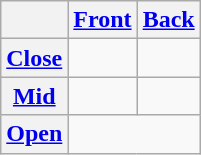<table class="wikitable">
<tr>
<th></th>
<th><a href='#'>Front</a></th>
<th><a href='#'>Back</a></th>
</tr>
<tr align="center">
<th><a href='#'>Close</a></th>
<td></td>
<td></td>
</tr>
<tr align="center">
<th><a href='#'>Mid</a></th>
<td></td>
<td></td>
</tr>
<tr align="center">
<th><a href='#'>Open</a></th>
<td colspan="2"></td>
</tr>
</table>
